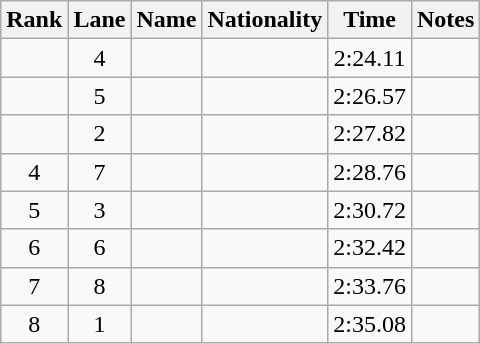<table class="wikitable sortable" style="text-align:center">
<tr>
<th>Rank</th>
<th>Lane</th>
<th>Name</th>
<th>Nationality</th>
<th>Time</th>
<th>Notes</th>
</tr>
<tr>
<td></td>
<td>4</td>
<td align=left></td>
<td align=left></td>
<td>2:24.11</td>
<td></td>
</tr>
<tr>
<td></td>
<td>5</td>
<td align=left></td>
<td align=left></td>
<td>2:26.57</td>
<td></td>
</tr>
<tr>
<td></td>
<td>2</td>
<td align=left></td>
<td align=left></td>
<td>2:27.82</td>
<td></td>
</tr>
<tr>
<td>4</td>
<td>7</td>
<td align=left></td>
<td align=left></td>
<td>2:28.76</td>
<td></td>
</tr>
<tr>
<td>5</td>
<td>3</td>
<td align=left></td>
<td align=left></td>
<td>2:30.72</td>
<td></td>
</tr>
<tr>
<td>6</td>
<td>6</td>
<td align=left></td>
<td align=left></td>
<td>2:32.42</td>
<td></td>
</tr>
<tr>
<td>7</td>
<td>8</td>
<td align=left></td>
<td align=left></td>
<td>2:33.76</td>
<td></td>
</tr>
<tr>
<td>8</td>
<td>1</td>
<td align=left></td>
<td align=left></td>
<td>2:35.08</td>
<td></td>
</tr>
</table>
